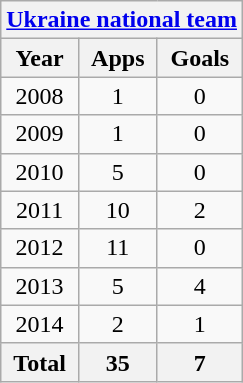<table class="wikitable" style="text-align:center">
<tr>
<th colspan=4><a href='#'>Ukraine national team</a></th>
</tr>
<tr>
<th>Year</th>
<th>Apps</th>
<th>Goals</th>
</tr>
<tr>
<td>2008</td>
<td>1</td>
<td>0</td>
</tr>
<tr>
<td>2009</td>
<td>1</td>
<td>0</td>
</tr>
<tr>
<td>2010</td>
<td>5</td>
<td>0</td>
</tr>
<tr>
<td>2011</td>
<td>10</td>
<td>2</td>
</tr>
<tr>
<td>2012</td>
<td>11</td>
<td>0</td>
</tr>
<tr>
<td>2013</td>
<td>5</td>
<td>4</td>
</tr>
<tr>
<td>2014</td>
<td>2</td>
<td>1</td>
</tr>
<tr>
<th>Total</th>
<th>35</th>
<th>7</th>
</tr>
</table>
